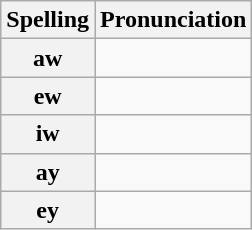<table class="wikitable" style=text-align:center>
<tr>
<th>Spelling</th>
<th>Pronunciation</th>
</tr>
<tr>
<th><strong>aw</strong></th>
<td></td>
</tr>
<tr>
<th><strong>ew</strong></th>
<td></td>
</tr>
<tr>
<th><strong>iw</strong></th>
<td></td>
</tr>
<tr>
<th><strong>ay</strong></th>
<td></td>
</tr>
<tr>
<th><strong>ey</strong></th>
<td></td>
</tr>
</table>
